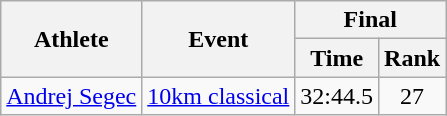<table class="wikitable">
<tr>
<th rowspan="2">Athlete</th>
<th rowspan="2">Event</th>
<th colspan="2">Final</th>
</tr>
<tr>
<th>Time</th>
<th>Rank</th>
</tr>
<tr>
<td rowspan="1"><a href='#'>Andrej Segec</a></td>
<td><a href='#'>10km classical</a></td>
<td align="center">32:44.5</td>
<td align="center">27</td>
</tr>
</table>
